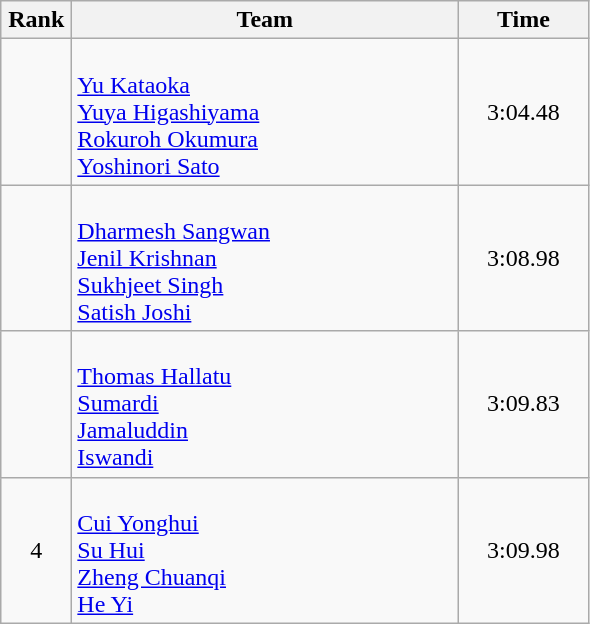<table class=wikitable style="text-align:center">
<tr>
<th width=40>Rank</th>
<th width=250>Team</th>
<th width=80>Time</th>
</tr>
<tr>
<td></td>
<td align=left><br><a href='#'>Yu Kataoka</a><br><a href='#'>Yuya Higashiyama</a><br><a href='#'>Rokuroh Okumura</a><br><a href='#'>Yoshinori Sato</a></td>
<td>3:04.48</td>
</tr>
<tr>
<td></td>
<td align=left><br><a href='#'>Dharmesh Sangwan</a><br><a href='#'>Jenil Krishnan</a><br><a href='#'>Sukhjeet Singh</a><br><a href='#'>Satish Joshi</a></td>
<td>3:08.98</td>
</tr>
<tr>
<td></td>
<td align=left><br><a href='#'>Thomas Hallatu</a><br><a href='#'>Sumardi</a><br><a href='#'>Jamaluddin</a><br><a href='#'>Iswandi</a></td>
<td>3:09.83</td>
</tr>
<tr>
<td>4</td>
<td align=left><br><a href='#'>Cui Yonghui</a><br><a href='#'>Su Hui</a><br><a href='#'>Zheng Chuanqi</a><br><a href='#'>He Yi</a></td>
<td>3:09.98</td>
</tr>
</table>
